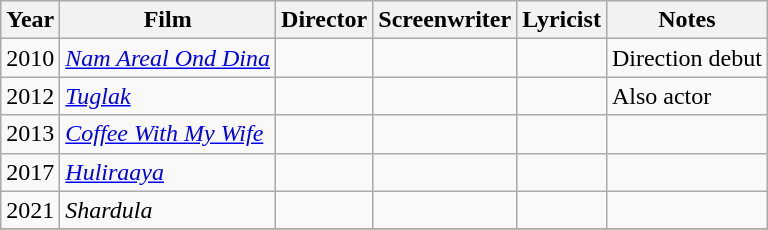<table class="wikitable">
<tr>
<th>Year</th>
<th>Film</th>
<th>Director</th>
<th>Screenwriter</th>
<th>Lyricist</th>
<th>Notes</th>
</tr>
<tr>
<td>2010</td>
<td><em><a href='#'>Nam Areal Ond Dina</a></em></td>
<td></td>
<td></td>
<td></td>
<td>Direction debut</td>
</tr>
<tr>
<td>2012</td>
<td><em><a href='#'>Tuglak</a></em></td>
<td></td>
<td></td>
<td></td>
<td>Also actor</td>
</tr>
<tr>
<td>2013</td>
<td><em><a href='#'>Coffee With My Wife</a></em></td>
<td></td>
<td></td>
<td></td>
<td></td>
</tr>
<tr>
<td>2017</td>
<td><em><a href='#'>Huliraaya</a></em></td>
<td></td>
<td></td>
<td></td>
<td></td>
</tr>
<tr>
<td>2021</td>
<td><em>Shardula</em></td>
<td></td>
<td></td>
<td></td>
<td></td>
</tr>
<tr>
</tr>
</table>
